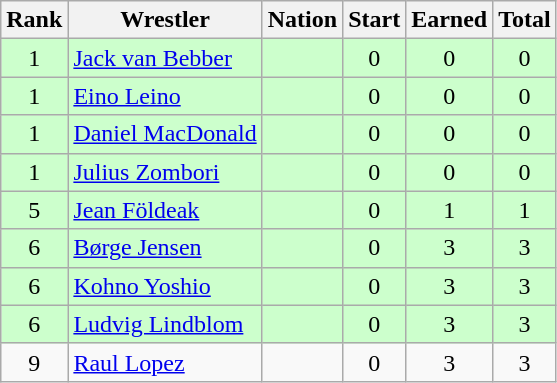<table class="wikitable sortable" style="text-align:center;">
<tr>
<th>Rank</th>
<th>Wrestler</th>
<th>Nation</th>
<th>Start</th>
<th>Earned</th>
<th>Total</th>
</tr>
<tr style="background:#cfc;">
<td>1</td>
<td align=left><a href='#'>Jack van Bebber</a></td>
<td align=left></td>
<td>0</td>
<td>0</td>
<td>0</td>
</tr>
<tr style="background:#cfc;">
<td>1</td>
<td align=left><a href='#'>Eino Leino</a></td>
<td align=left></td>
<td>0</td>
<td>0</td>
<td>0</td>
</tr>
<tr style="background:#cfc;">
<td>1</td>
<td align=left><a href='#'>Daniel MacDonald</a></td>
<td align=left></td>
<td>0</td>
<td>0</td>
<td>0</td>
</tr>
<tr style="background:#cfc;">
<td>1</td>
<td align=left><a href='#'>Julius Zombori</a></td>
<td align=left></td>
<td>0</td>
<td>0</td>
<td>0</td>
</tr>
<tr style="background:#cfc;">
<td>5</td>
<td align=left><a href='#'>Jean Földeak</a></td>
<td align=left></td>
<td>0</td>
<td>1</td>
<td>1</td>
</tr>
<tr style="background:#cfc;">
<td>6</td>
<td align=left><a href='#'>Børge Jensen</a></td>
<td align=left></td>
<td>0</td>
<td>3</td>
<td>3</td>
</tr>
<tr style="background:#cfc;">
<td>6</td>
<td align=left><a href='#'>Kohno Yoshio</a></td>
<td align=left></td>
<td>0</td>
<td>3</td>
<td>3</td>
</tr>
<tr style="background:#cfc;">
<td>6</td>
<td align=left><a href='#'>Ludvig Lindblom</a></td>
<td align=left></td>
<td>0</td>
<td>3</td>
<td>3</td>
</tr>
<tr>
<td>9</td>
<td align=left><a href='#'>Raul Lopez</a></td>
<td align=left></td>
<td>0</td>
<td>3</td>
<td>3</td>
</tr>
</table>
